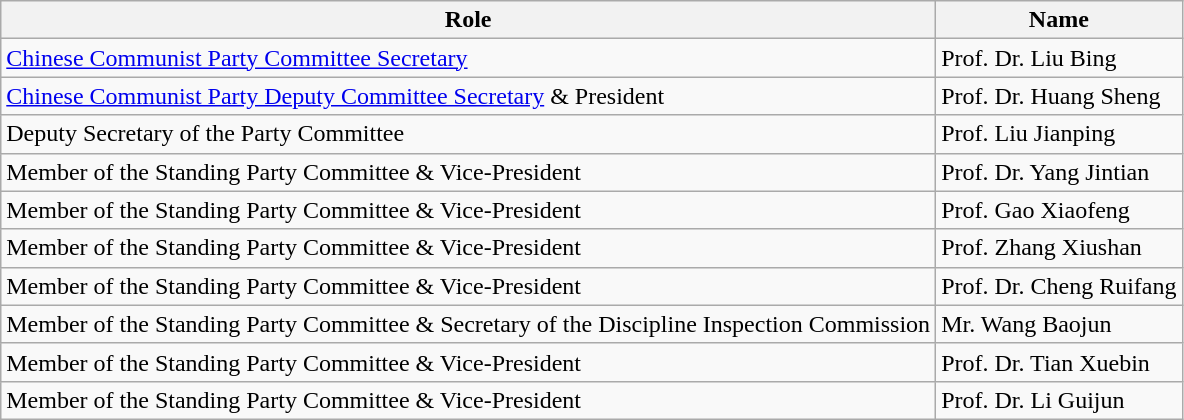<table class="wikitable">
<tr>
<th>Role</th>
<th>Name</th>
</tr>
<tr>
<td><a href='#'>Chinese Communist Party Committee Secretary</a></td>
<td>Prof. Dr. Liu Bing</td>
</tr>
<tr>
<td><a href='#'>Chinese Communist Party Deputy Committee Secretary</a> & President</td>
<td>Prof. Dr. Huang Sheng</td>
</tr>
<tr>
<td>Deputy Secretary of the Party Committee</td>
<td>Prof. Liu Jianping</td>
</tr>
<tr>
<td>Member of the Standing Party Committee & Vice-President</td>
<td>Prof. Dr. Yang Jintian</td>
</tr>
<tr>
<td>Member of the Standing Party Committee & Vice-President</td>
<td>Prof. Gao Xiaofeng</td>
</tr>
<tr>
<td>Member of the Standing Party Committee & Vice-President</td>
<td>Prof. Zhang Xiushan</td>
</tr>
<tr>
<td>Member of the Standing Party Committee & Vice-President</td>
<td>Prof. Dr. Cheng Ruifang</td>
</tr>
<tr>
<td>Member of the Standing Party Committee & Secretary of the Discipline Inspection Commission</td>
<td>Mr. Wang Baojun</td>
</tr>
<tr>
<td>Member of the Standing Party Committee & Vice-President</td>
<td>Prof. Dr. Tian Xuebin</td>
</tr>
<tr>
<td>Member of the Standing Party Committee & Vice-President</td>
<td>Prof. Dr. Li Guijun</td>
</tr>
</table>
